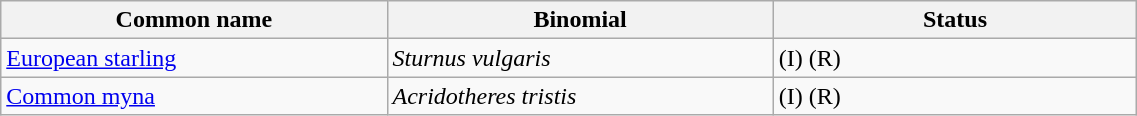<table width=60% class="wikitable">
<tr>
<th width=34%>Common name</th>
<th width=34%>Binomial</th>
<th width=32%>Status</th>
</tr>
<tr>
<td><a href='#'>European starling</a></td>
<td><em>Sturnus vulgaris</em></td>
<td>(I) (R)</td>
</tr>
<tr>
<td><a href='#'>Common myna</a></td>
<td><em>Acridotheres tristis</em></td>
<td>(I) (R)</td>
</tr>
</table>
